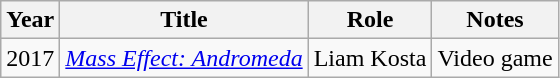<table class="wikitable">
<tr>
<th>Year</th>
<th>Title</th>
<th>Role</th>
<th>Notes</th>
</tr>
<tr>
<td>2017</td>
<td><em><a href='#'>Mass Effect: Andromeda</a></em></td>
<td>Liam Kosta</td>
<td>Video game</td>
</tr>
</table>
